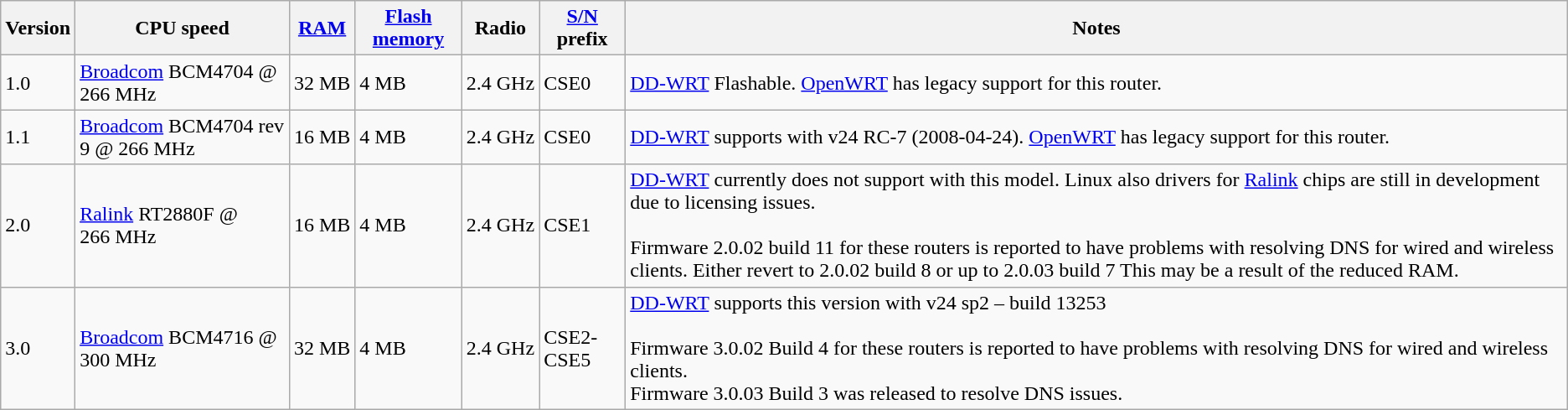<table class="wikitable">
<tr>
<th>Version</th>
<th>CPU speed</th>
<th><a href='#'>RAM</a></th>
<th><a href='#'>Flash memory</a></th>
<th>Radio</th>
<th><a href='#'>S/N</a> prefix</th>
<th>Notes</th>
</tr>
<tr>
<td>1.0</td>
<td><a href='#'>Broadcom</a> BCM4704 @ 266 MHz</td>
<td>32 MB</td>
<td>4 MB</td>
<td>2.4 GHz</td>
<td>CSE0</td>
<td><a href='#'>DD-WRT</a> Flashable. <a href='#'>OpenWRT</a> has legacy support for this router.</td>
</tr>
<tr>
<td>1.1</td>
<td><a href='#'>Broadcom</a> BCM4704 rev 9 @ 266 MHz</td>
<td>16 MB</td>
<td>4 MB</td>
<td>2.4 GHz</td>
<td>CSE0</td>
<td><a href='#'>DD-WRT</a> supports with v24 RC-7 (2008-04-24). <a href='#'>OpenWRT</a> has legacy support for this router.</td>
</tr>
<tr>
<td>2.0</td>
<td><a href='#'>Ralink</a> RT2880F @ 266 MHz</td>
<td>16 MB</td>
<td>4 MB</td>
<td>2.4 GHz</td>
<td>CSE1</td>
<td><a href='#'>DD-WRT</a> currently does not support with this model. Linux also drivers for <a href='#'>Ralink</a> chips are still in development due to licensing issues.<br><br>Firmware 2.0.02 build 11 for these routers is reported to have problems with resolving DNS for wired and wireless clients. Either revert to 2.0.02 build 8 or up to 2.0.03 build 7 This may be a result of the reduced RAM.</td>
</tr>
<tr>
<td>3.0</td>
<td><a href='#'>Broadcom</a> BCM4716 @ 300 MHz</td>
<td>32 MB</td>
<td>4 MB</td>
<td>2.4 GHz</td>
<td>CSE2-CSE5</td>
<td><a href='#'>DD-WRT</a> supports this version with v24 sp2 – build 13253<br><br>Firmware 3.0.02 Build 4 for these routers is reported to have problems with resolving DNS for wired and wireless clients.<br>
Firmware 3.0.03 Build 3 was released to resolve DNS issues.</td>
</tr>
</table>
